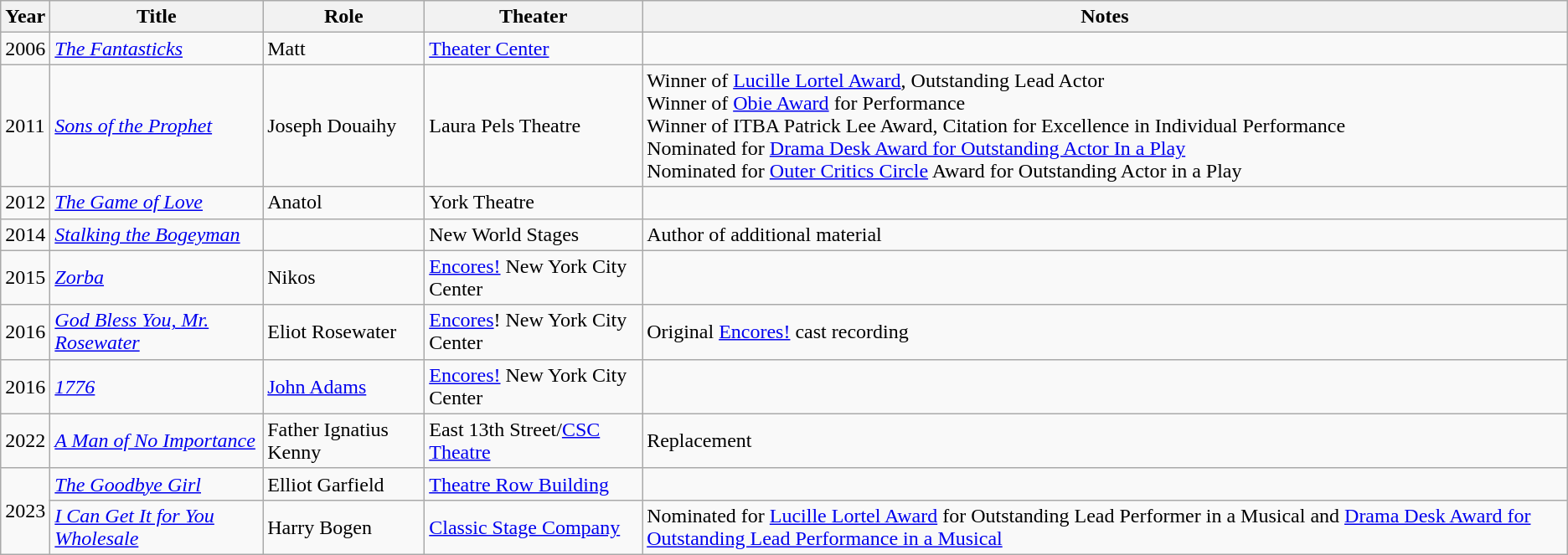<table class="wikitable">
<tr>
<th>Year</th>
<th>Title</th>
<th>Role</th>
<th>Theater</th>
<th>Notes</th>
</tr>
<tr>
<td>2006</td>
<td><em><a href='#'>The Fantasticks</a></em></td>
<td>Matt</td>
<td><a href='#'>Theater Center</a></td>
<td></td>
</tr>
<tr>
<td>2011</td>
<td><em><a href='#'>Sons of the Prophet</a></em></td>
<td>Joseph Douaihy</td>
<td>Laura Pels Theatre</td>
<td>Winner of <a href='#'>Lucille Lortel Award</a>, Outstanding Lead Actor<br>Winner of <a href='#'>Obie Award</a> for Performance<br>Winner of ITBA Patrick Lee Award, Citation for Excellence in Individual Performance<br>Nominated for <a href='#'>Drama Desk Award for Outstanding Actor In a Play</a><br>Nominated for <a href='#'>Outer Critics Circle</a> Award for Outstanding Actor in a Play</td>
</tr>
<tr>
<td>2012</td>
<td><a href='#'><em>The Game of Love</em></a></td>
<td>Anatol</td>
<td>York Theatre</td>
<td></td>
</tr>
<tr>
<td>2014</td>
<td><em><a href='#'>Stalking the Bogeyman</a></em></td>
<td></td>
<td>New World Stages</td>
<td>Author of additional material</td>
</tr>
<tr>
<td>2015</td>
<td><a href='#'><em>Zorba</em></a></td>
<td>Nikos</td>
<td><a href='#'>Encores!</a> New York City Center</td>
<td></td>
</tr>
<tr>
<td>2016</td>
<td><em><a href='#'>God Bless You, Mr. Rosewater</a></em></td>
<td>Eliot Rosewater</td>
<td><a href='#'>Encores</a>! New York City Center</td>
<td>Original <a href='#'>Encores!</a> cast recording</td>
</tr>
<tr>
<td>2016</td>
<td><a href='#'><em>1776</em></a></td>
<td><a href='#'>John Adams</a></td>
<td><a href='#'>Encores!</a> New York City Center</td>
<td></td>
</tr>
<tr>
<td>2022</td>
<td><a href='#'><em>A Man of No Importance</em></a></td>
<td>Father Ignatius Kenny</td>
<td>East 13th Street/<a href='#'>CSC Theatre</a></td>
<td>Replacement</td>
</tr>
<tr>
<td rowspan=2>2023</td>
<td><em><a href='#'>The Goodbye Girl</a></em></td>
<td>Elliot Garfield</td>
<td><a href='#'>Theatre Row Building</a></td>
<td></td>
</tr>
<tr>
<td><em><a href='#'>I Can Get It for You Wholesale</a></em></td>
<td>Harry Bogen</td>
<td><a href='#'>Classic Stage Company</a></td>
<td>Nominated for <a href='#'>Lucille Lortel Award</a> for Outstanding Lead Performer in a Musical and <a href='#'>Drama Desk Award for Outstanding Lead Performance in a Musical</a></td>
</tr>
</table>
